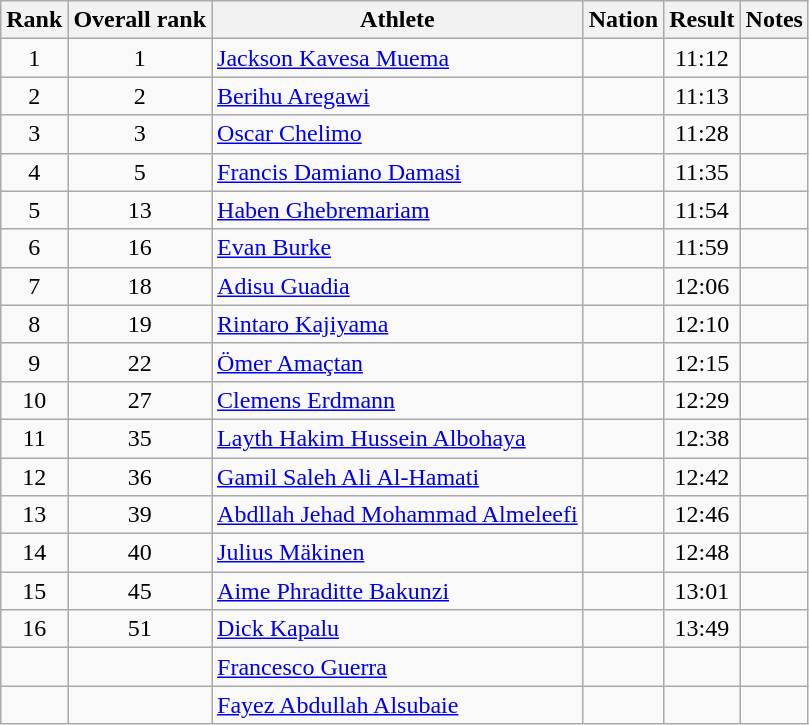<table class="wikitable sortable" style="text-align:center">
<tr>
<th>Rank</th>
<th>Overall rank</th>
<th>Athlete</th>
<th>Nation</th>
<th>Result</th>
<th>Notes</th>
</tr>
<tr>
<td>1</td>
<td>1</td>
<td align=left><a href='#'>Jackson Kavesa Muema</a></td>
<td align=left></td>
<td>11:12</td>
<td></td>
</tr>
<tr>
<td>2</td>
<td>2</td>
<td align=left><a href='#'>Berihu Aregawi</a></td>
<td align=left></td>
<td>11:13</td>
<td></td>
</tr>
<tr>
<td>3</td>
<td>3</td>
<td align=left><a href='#'>Oscar Chelimo</a></td>
<td align=left></td>
<td>11:28</td>
<td></td>
</tr>
<tr>
<td>4</td>
<td>5</td>
<td align=left><a href='#'>Francis Damiano Damasi</a></td>
<td align=left></td>
<td>11:35</td>
<td></td>
</tr>
<tr>
<td>5</td>
<td>13</td>
<td align=left><a href='#'>Haben Ghebremariam</a></td>
<td align=left></td>
<td>11:54</td>
<td></td>
</tr>
<tr>
<td>6</td>
<td>16</td>
<td align=left><a href='#'>Evan Burke</a></td>
<td align=left></td>
<td>11:59</td>
<td></td>
</tr>
<tr>
<td>7</td>
<td>18</td>
<td align=left><a href='#'>Adisu Guadia</a></td>
<td align=left></td>
<td>12:06</td>
<td></td>
</tr>
<tr>
<td>8</td>
<td>19</td>
<td align=left><a href='#'>Rintaro Kajiyama</a></td>
<td align=left></td>
<td>12:10</td>
<td></td>
</tr>
<tr>
<td>9</td>
<td>22</td>
<td align=left><a href='#'>Ömer Amaçtan</a></td>
<td align=left></td>
<td>12:15</td>
<td></td>
</tr>
<tr>
<td>10</td>
<td>27</td>
<td align=left><a href='#'>Clemens Erdmann</a></td>
<td align=left></td>
<td>12:29</td>
<td></td>
</tr>
<tr>
<td>11</td>
<td>35</td>
<td align=left><a href='#'>Layth Hakim Hussein Albohaya</a></td>
<td align=left></td>
<td>12:38</td>
<td></td>
</tr>
<tr>
<td>12</td>
<td>36</td>
<td align=left><a href='#'>Gamil Saleh Ali Al-Hamati</a></td>
<td align=left></td>
<td>12:42</td>
<td></td>
</tr>
<tr>
<td>13</td>
<td>39</td>
<td align=left><a href='#'>Abdllah Jehad Mohammad Almeleefi</a></td>
<td align=left></td>
<td>12:46</td>
<td></td>
</tr>
<tr>
<td>14</td>
<td>40</td>
<td align=left><a href='#'>Julius Mäkinen</a></td>
<td align=left></td>
<td>12:48</td>
<td></td>
</tr>
<tr>
<td>15</td>
<td>45</td>
<td align=left><a href='#'>Aime Phraditte Bakunzi</a></td>
<td align=left></td>
<td>13:01</td>
<td></td>
</tr>
<tr>
<td>16</td>
<td>51</td>
<td align=left><a href='#'>Dick Kapalu</a></td>
<td align=left></td>
<td>13:49</td>
<td></td>
</tr>
<tr>
<td></td>
<td></td>
<td align=left><a href='#'>Francesco Guerra</a></td>
<td align=left></td>
<td></td>
<td></td>
</tr>
<tr>
<td></td>
<td></td>
<td align=left><a href='#'>Fayez Abdullah Alsubaie</a></td>
<td align=left></td>
<td></td>
<td></td>
</tr>
</table>
